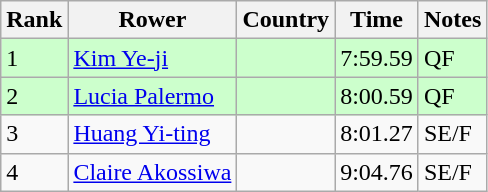<table class="wikitable">
<tr>
<th>Rank</th>
<th>Rower</th>
<th>Country</th>
<th>Time</th>
<th>Notes</th>
</tr>
<tr bgcolor=ccffcc>
<td>1</td>
<td><a href='#'>Kim Ye-ji</a></td>
<td></td>
<td>7:59.59</td>
<td>QF</td>
</tr>
<tr bgcolor=ccffcc>
<td>2</td>
<td><a href='#'>Lucia Palermo</a></td>
<td></td>
<td>8:00.59</td>
<td>QF</td>
</tr>
<tr>
<td>3</td>
<td><a href='#'>Huang Yi-ting</a></td>
<td></td>
<td>8:01.27</td>
<td>SE/F</td>
</tr>
<tr>
<td>4</td>
<td><a href='#'>Claire Akossiwa</a></td>
<td></td>
<td>9:04.76</td>
<td>SE/F</td>
</tr>
</table>
